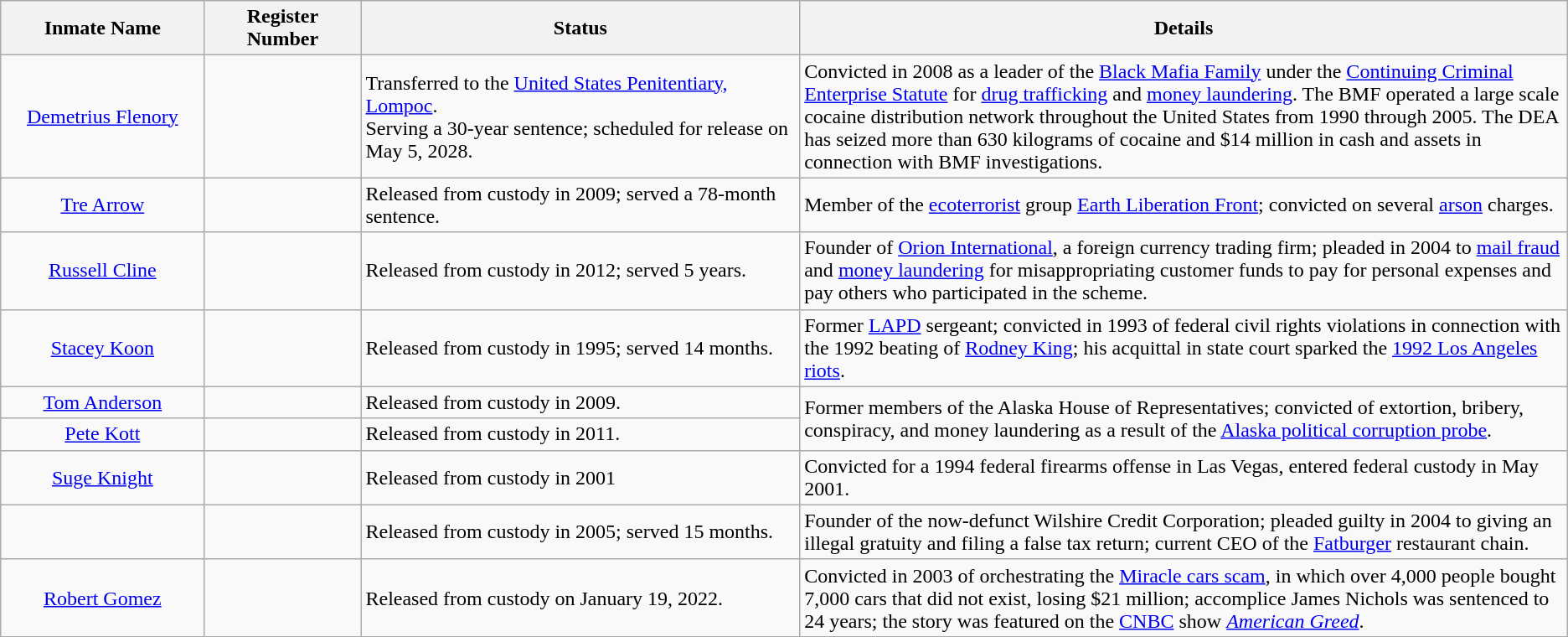<table class="wikitable sortable">
<tr>
<th width=13%>Inmate Name</th>
<th width=10%>Register Number</th>
<th width=28%>Status</th>
<th width=49%>Details</th>
</tr>
<tr>
<td style="text-align:center;"><a href='#'>Demetrius Flenory</a></td>
<td style="text-align:center;"></td>
<td>Transferred to the <a href='#'>United States Penitentiary, Lompoc</a>.<br>Serving a 30-year sentence; scheduled for release on May 5, 2028.</td>
<td>Convicted in 2008 as a leader of the <a href='#'>Black Mafia Family</a> under the <a href='#'>Continuing Criminal Enterprise Statute</a> for <a href='#'>drug trafficking</a> and <a href='#'>money laundering</a>. The BMF operated a large scale cocaine distribution network throughout the United States from 1990 through 2005. The DEA has seized more than 630 kilograms of cocaine and $14 million in cash and assets in connection with BMF investigations.</td>
</tr>
<tr>
<td style="text-align:center;"><a href='#'>Tre Arrow</a></td>
<td style="text-align:center;"></td>
<td>Released from custody in 2009; served a 78-month sentence.</td>
<td>Member of the <a href='#'>ecoterrorist</a> group <a href='#'>Earth Liberation Front</a>; convicted on several <a href='#'>arson</a> charges.</td>
</tr>
<tr>
<td style="text-align:center;"><a href='#'>Russell Cline</a></td>
<td style="text-align:center;"></td>
<td>Released from custody in 2012; served 5 years.</td>
<td>Founder of <a href='#'>Orion International</a>, a foreign currency trading firm; pleaded in 2004 to <a href='#'>mail fraud</a> and <a href='#'>money laundering</a> for misappropriating customer funds to pay for personal expenses and pay others who participated in the scheme.</td>
</tr>
<tr>
<td style="text-align:center;"><a href='#'>Stacey Koon</a></td>
<td style="text-align:center;"></td>
<td>Released from custody in 1995; served 14 months.</td>
<td>Former <a href='#'>LAPD</a> sergeant; convicted in 1993 of federal civil rights violations in connection with the 1992 beating of <a href='#'>Rodney King</a>; his acquittal in state court sparked the <a href='#'>1992 Los Angeles riots</a>.</td>
</tr>
<tr>
<td style="text-align:center;"><a href='#'>Tom Anderson</a></td>
<td style="text-align:center;"></td>
<td>Released from custody in 2009.</td>
<td rowspan=2>Former members of the Alaska House of Representatives; convicted of extortion, bribery, conspiracy, and money laundering as a result of the <a href='#'>Alaska political corruption probe</a>.</td>
</tr>
<tr>
<td style="text-align:center;"><a href='#'>Pete Kott</a></td>
<td style="text-align:center;"></td>
<td>Released from custody in 2011.</td>
</tr>
<tr>
<td style="text-align:center;"><a href='#'>Suge Knight</a></td>
<td style="text-align:center;"></td>
<td>Released from custody in 2001</td>
<td>Convicted for a 1994 federal firearms offense in Las Vegas, entered federal custody in May 2001.</td>
</tr>
<tr>
<td style="text-align:center;"></td>
<td style="text-align:center;"></td>
<td>Released from custody in 2005; served 15 months.</td>
<td>Founder of the now-defunct Wilshire Credit Corporation; pleaded guilty in 2004 to giving an illegal gratuity and filing a false tax return; current CEO of the <a href='#'>Fatburger</a> restaurant chain.</td>
</tr>
<tr>
<td style="text-align:center;"><a href='#'>Robert Gomez</a></td>
<td style="text-align:center;"></td>
<td>Released from custody on January 19, 2022.</td>
<td>Convicted in 2003 of orchestrating the <a href='#'>Miracle cars scam</a>, in which over 4,000 people bought 7,000 cars that did not exist, losing $21 million; accomplice James Nichols was sentenced to 24 years; the story was featured on the <a href='#'>CNBC</a> show <em><a href='#'>American Greed</a></em>.</td>
</tr>
</table>
